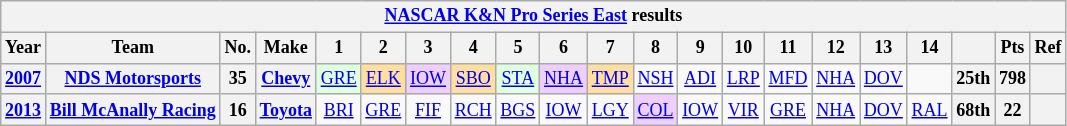<table class="wikitable" style="text-align:center; font-size:75%">
<tr>
<th colspan=21><a href='#'>NASCAR K&N Pro Series East</a> results</th>
</tr>
<tr>
<th>Year</th>
<th>Team</th>
<th>No.</th>
<th>Make</th>
<th>1</th>
<th>2</th>
<th>3</th>
<th>4</th>
<th>5</th>
<th>6</th>
<th>7</th>
<th>8</th>
<th>9</th>
<th>10</th>
<th>11</th>
<th>12</th>
<th>13</th>
<th>14</th>
<th></th>
<th>Pts</th>
<th>Ref</th>
</tr>
<tr>
<th><a href='#'>2007</a></th>
<th><a href='#'>NDS Motorsports</a></th>
<th>35</th>
<th><a href='#'>Chevy</a></th>
<td style="background:#DFFFDF;"><a href='#'>GRE</a><br></td>
<td style="background:#FFDF9F;"><a href='#'>ELK</a><br></td>
<td style="background:#EFCFFF;"><a href='#'>IOW</a><br></td>
<td style="background:#FFDF9F;"><a href='#'>SBO</a><br></td>
<td style="background:#DFFFDF;"><a href='#'>STA</a><br></td>
<td style="background:#EFCFFF;"><a href='#'>NHA</a><br></td>
<td style="background:#FFDF9F;"><a href='#'>TMP</a><br></td>
<td><a href='#'>NSH</a></td>
<td><a href='#'>ADI</a></td>
<td><a href='#'>LRP</a></td>
<td><a href='#'>MFD</a></td>
<td><a href='#'>NHA</a></td>
<td><a href='#'>DOV</a></td>
<td></td>
<th>25th</th>
<th>798</th>
<th></th>
</tr>
<tr>
<th><a href='#'>2013</a></th>
<th><a href='#'>Bill McAnally Racing</a></th>
<th>16</th>
<th><a href='#'>Toyota</a></th>
<td><a href='#'>BRI</a></td>
<td><a href='#'>GRE</a></td>
<td><a href='#'>FIF</a></td>
<td><a href='#'>RCH</a></td>
<td><a href='#'>BGS</a></td>
<td><a href='#'>IOW</a></td>
<td><a href='#'>LGY</a></td>
<td style="background:#EFCFFF;"><a href='#'>COL</a><br></td>
<td><a href='#'>IOW</a></td>
<td><a href='#'>VIR</a></td>
<td><a href='#'>GRE</a></td>
<td><a href='#'>NHA</a></td>
<td><a href='#'>DOV</a></td>
<td><a href='#'>RAL</a></td>
<th>68th</th>
<th>22</th>
<th></th>
</tr>
</table>
